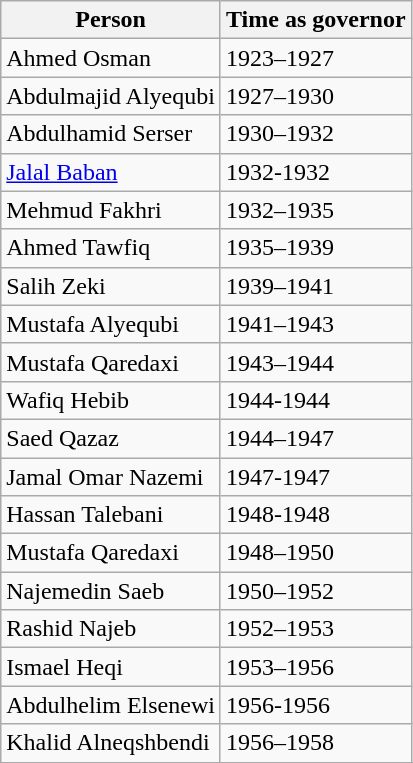<table class="wikitable">
<tr>
<th>Person</th>
<th>Time as governor</th>
</tr>
<tr>
<td>Ahmed Osman</td>
<td>1923–1927</td>
</tr>
<tr>
<td>Abdulmajid Alyequbi</td>
<td>1927–1930</td>
</tr>
<tr>
<td>Abdulhamid Serser</td>
<td>1930–1932</td>
</tr>
<tr>
<td><a href='#'>Jalal Baban</a></td>
<td>1932-1932</td>
</tr>
<tr>
<td>Mehmud Fakhri</td>
<td>1932–1935</td>
</tr>
<tr>
<td>Ahmed Tawfiq</td>
<td>1935–1939</td>
</tr>
<tr>
<td>Salih Zeki</td>
<td>1939–1941</td>
</tr>
<tr>
<td>Mustafa Alyequbi</td>
<td>1941–1943</td>
</tr>
<tr>
<td>Mustafa Qaredaxi</td>
<td>1943–1944</td>
</tr>
<tr>
<td>Wafiq Hebib</td>
<td>1944-1944</td>
</tr>
<tr>
<td>Saed Qazaz</td>
<td>1944–1947</td>
</tr>
<tr>
<td>Jamal Omar Nazemi</td>
<td>1947-1947</td>
</tr>
<tr>
<td>Hassan Talebani</td>
<td>1948-1948</td>
</tr>
<tr>
<td>Mustafa Qaredaxi</td>
<td>1948–1950</td>
</tr>
<tr>
<td>Najemedin Saeb</td>
<td>1950–1952</td>
</tr>
<tr>
<td>Rashid Najeb</td>
<td>1952–1953</td>
</tr>
<tr>
<td>Ismael Heqi</td>
<td>1953–1956</td>
</tr>
<tr>
<td>Abdulhelim Elsenewi</td>
<td>1956-1956</td>
</tr>
<tr>
<td>Khalid Alneqshbendi</td>
<td>1956–1958</td>
</tr>
<tr>
</tr>
</table>
